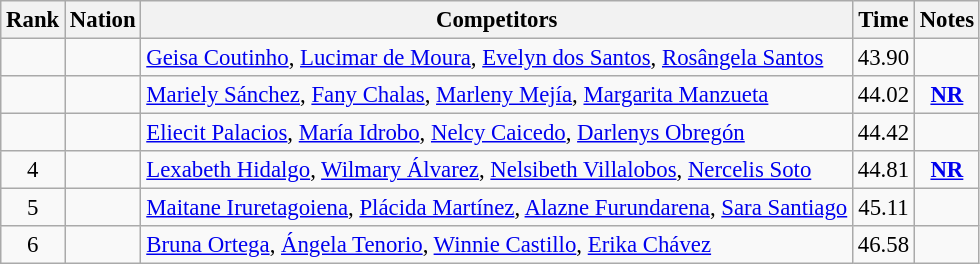<table class="wikitable sortable" style="text-align:center; font-size:95%">
<tr>
<th>Rank</th>
<th>Nation</th>
<th>Competitors</th>
<th>Time</th>
<th>Notes</th>
</tr>
<tr>
<td></td>
<td align=left></td>
<td align=left><a href='#'>Geisa Coutinho</a>, <a href='#'>Lucimar de Moura</a>, <a href='#'>Evelyn dos Santos</a>, <a href='#'>Rosângela Santos</a></td>
<td>43.90</td>
<td></td>
</tr>
<tr>
<td></td>
<td align=left></td>
<td align=left><a href='#'>Mariely Sánchez</a>, <a href='#'>Fany Chalas</a>, <a href='#'>Marleny Mejía</a>, <a href='#'>Margarita Manzueta</a></td>
<td>44.02</td>
<td><strong><a href='#'>NR</a></strong></td>
</tr>
<tr>
<td></td>
<td align=left></td>
<td align=left><a href='#'>Eliecit Palacios</a>, <a href='#'>María Idrobo</a>, <a href='#'>Nelcy Caicedo</a>, <a href='#'>Darlenys Obregón</a></td>
<td>44.42</td>
<td></td>
</tr>
<tr>
<td>4</td>
<td align=left></td>
<td align=left><a href='#'>Lexabeth Hidalgo</a>, <a href='#'>Wilmary Álvarez</a>, <a href='#'>Nelsibeth Villalobos</a>, <a href='#'>Nercelis Soto</a></td>
<td>44.81</td>
<td><strong><a href='#'>NR</a></strong></td>
</tr>
<tr>
<td>5</td>
<td align=left></td>
<td align=left><a href='#'>Maitane Iruretagoiena</a>, <a href='#'>Plácida Martínez</a>, <a href='#'>Alazne Furundarena</a>, <a href='#'>Sara Santiago</a></td>
<td>45.11</td>
<td></td>
</tr>
<tr>
<td>6</td>
<td align=left></td>
<td align=left><a href='#'>Bruna Ortega</a>, <a href='#'>Ángela Tenorio</a>, <a href='#'>Winnie Castillo</a>, <a href='#'>Erika Chávez</a></td>
<td>46.58</td>
<td></td>
</tr>
</table>
